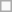<table class="wikitable mw-collapsible mw-collapsed" style="text-align:left">
<tr>
<td></td>
</tr>
</table>
